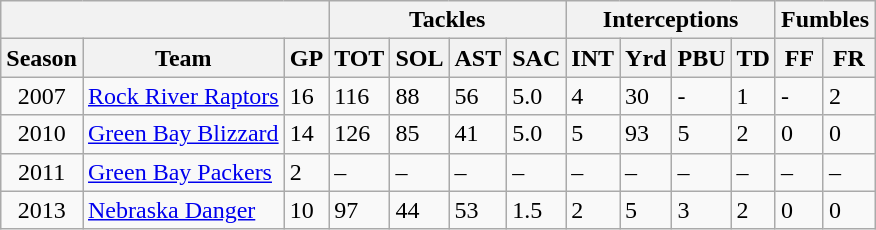<table class="wikitable">
<tr>
<th colspan="3"></th>
<th colspan="4" style="text-align:center;">Tackles</th>
<th colspan="4" style="text-align:center;">Interceptions</th>
<th colspan="2" style="text-align:center;">Fumbles</th>
</tr>
<tr>
<th>Season</th>
<th>Team</th>
<th>GP</th>
<th>TOT</th>
<th>SOL</th>
<th>AST</th>
<th>SAC</th>
<th>INT</th>
<th>Yrd</th>
<th>PBU</th>
<th>TD</th>
<th>FF</th>
<th>FR</th>
</tr>
<tr>
<td style="text-align:center;">2007</td>
<td><a href='#'>Rock River Raptors</a></td>
<td>16</td>
<td>116</td>
<td>88</td>
<td>56</td>
<td>5.0</td>
<td>4</td>
<td>30</td>
<td>-</td>
<td>1</td>
<td>-</td>
<td>2</td>
</tr>
<tr>
<td style="text-align:center;">2010</td>
<td><a href='#'>Green Bay Blizzard</a></td>
<td>14</td>
<td>126</td>
<td>85</td>
<td>41</td>
<td>5.0</td>
<td>5</td>
<td>93</td>
<td>5</td>
<td>2</td>
<td>0</td>
<td>0</td>
</tr>
<tr>
<td style="text-align:center;">2011</td>
<td><a href='#'>Green Bay Packers</a></td>
<td>2</td>
<td>–</td>
<td>–</td>
<td>–</td>
<td>–</td>
<td>–</td>
<td>–</td>
<td>–</td>
<td>–</td>
<td>–</td>
<td>–</td>
</tr>
<tr>
<td style="text-align:center;">2013</td>
<td><a href='#'>Nebraska Danger</a></td>
<td>10</td>
<td>97</td>
<td>44</td>
<td>53</td>
<td>1.5</td>
<td>2</td>
<td>5</td>
<td>3</td>
<td>2</td>
<td>0</td>
<td>0</td>
</tr>
</table>
